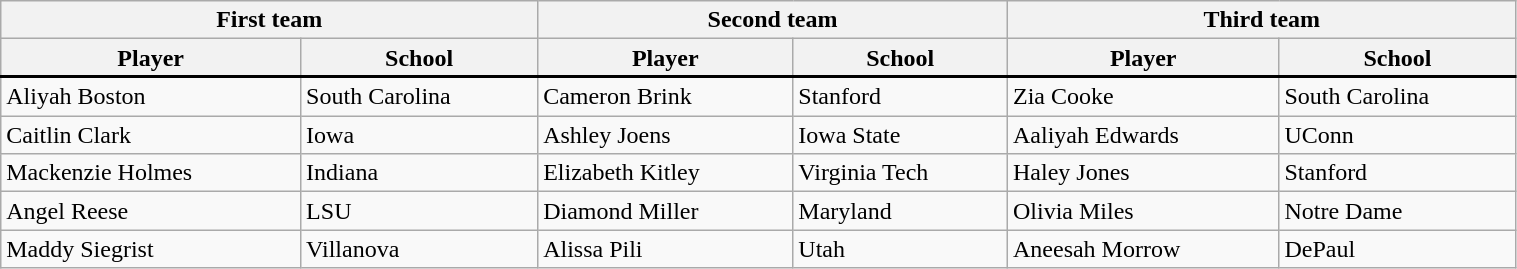<table class="wikitable" style="width:80%;">
<tr>
<th colspan=2>First team</th>
<th colspan=2>Second team</th>
<th colspan=2>Third team</th>
</tr>
<tr>
<th>Player</th>
<th>School</th>
<th>Player</th>
<th>School</th>
<th>Player</th>
<th>School</th>
</tr>
<tr>
</tr>
<tr style = "border-top:2px solid black;">
<td>Aliyah Boston</td>
<td>South Carolina</td>
<td>Cameron Brink</td>
<td>Stanford</td>
<td>Zia Cooke</td>
<td>South Carolina</td>
</tr>
<tr>
<td>Caitlin Clark</td>
<td>Iowa</td>
<td>Ashley Joens</td>
<td>Iowa State</td>
<td>Aaliyah Edwards</td>
<td>UConn</td>
</tr>
<tr>
<td>Mackenzie Holmes</td>
<td>Indiana</td>
<td>Elizabeth Kitley</td>
<td>Virginia Tech</td>
<td>Haley Jones</td>
<td>Stanford</td>
</tr>
<tr>
<td>Angel Reese</td>
<td>LSU</td>
<td>Diamond Miller</td>
<td>Maryland</td>
<td>Olivia Miles</td>
<td>Notre Dame</td>
</tr>
<tr>
<td>Maddy Siegrist</td>
<td>Villanova</td>
<td>Alissa Pili</td>
<td>Utah</td>
<td>Aneesah Morrow</td>
<td>DePaul</td>
</tr>
</table>
